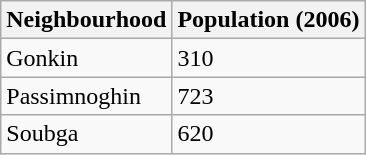<table class="wikitable">
<tr>
<th>Neighbourhood</th>
<th>Population (2006)</th>
</tr>
<tr>
<td>Gonkin</td>
<td>310</td>
</tr>
<tr>
<td>Passimnoghin</td>
<td>723</td>
</tr>
<tr>
<td>Soubga</td>
<td>620</td>
</tr>
</table>
